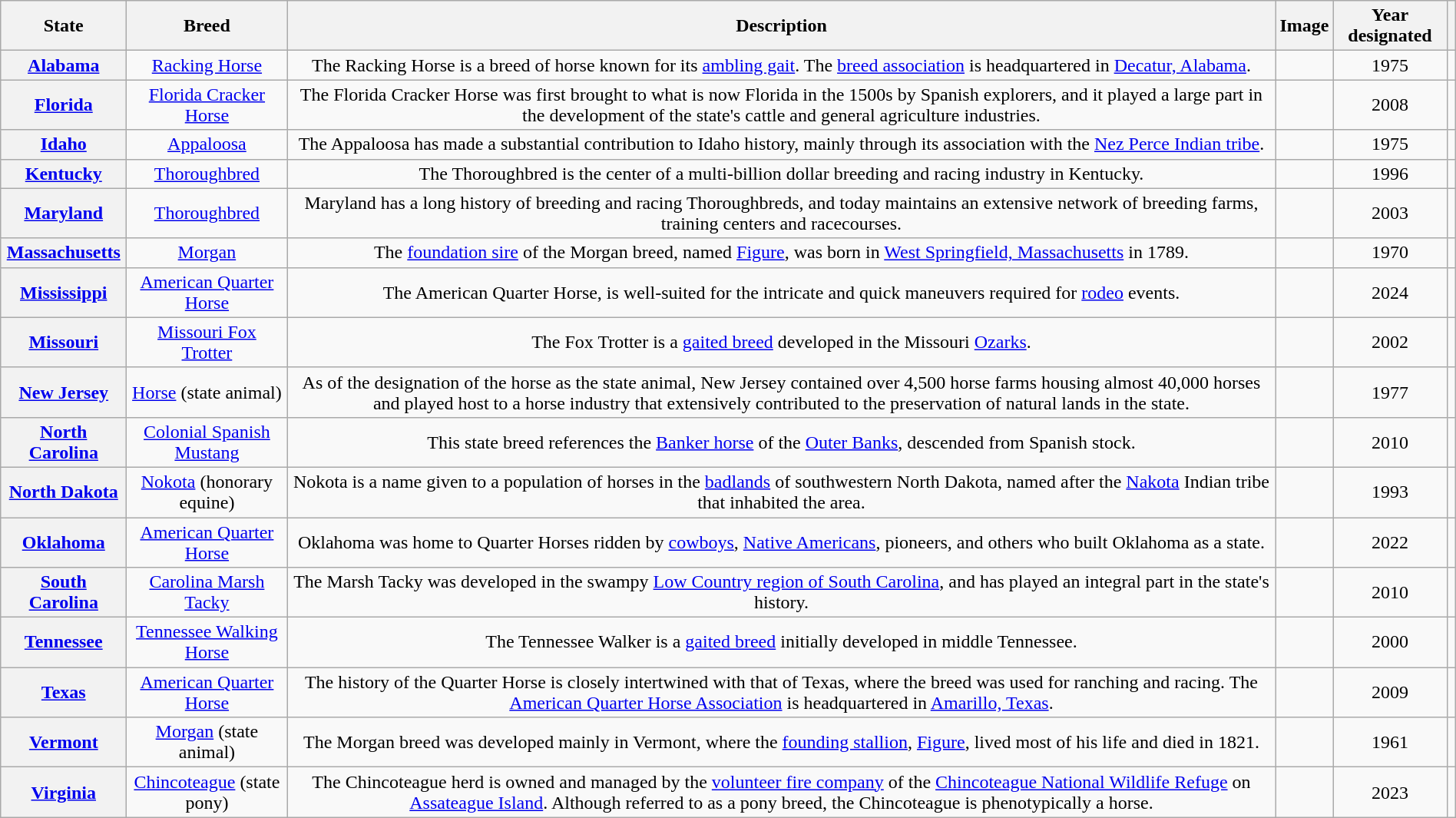<table class="wikitable sortable plainrowheaders"  style="text-align:center; width:100%;">
<tr ">
<th scope="col">State</th>
<th scope="col">Breed</th>
<th scope="col"; class="unsortable">Description</th>
<th scope="col"; class="unsortable">Image</th>
<th scope="col">Year designated</th>
<th scope="col"  class="unsortable"></th>
</tr>
<tr>
<th scope="row"><a href='#'>Alabama</a></th>
<td><a href='#'>Racking Horse</a></td>
<td>The Racking Horse is a breed of horse known for its <a href='#'>ambling gait</a>. The <a href='#'>breed association</a> is headquartered in <a href='#'>Decatur, Alabama</a>.</td>
<td></td>
<td>1975</td>
<td></td>
</tr>
<tr>
<th scope="row"><a href='#'>Florida</a></th>
<td><a href='#'>Florida Cracker Horse</a></td>
<td>The Florida Cracker Horse was first brought to what is now Florida in the 1500s by Spanish explorers, and it played a large part in the development of the state's cattle and general agriculture industries.</td>
<td></td>
<td>2008</td>
<td><br></td>
</tr>
<tr>
<th scope="row"><a href='#'>Idaho</a></th>
<td><a href='#'>Appaloosa</a></td>
<td>The Appaloosa has made a substantial contribution to Idaho history, mainly through its association with the <a href='#'>Nez Perce Indian tribe</a>.</td>
<td></td>
<td>1975</td>
<td></td>
</tr>
<tr>
<th scope="row"><a href='#'>Kentucky</a></th>
<td><a href='#'>Thoroughbred</a></td>
<td>The Thoroughbred is the center of a multi-billion dollar breeding and racing industry in Kentucky.</td>
<td></td>
<td>1996</td>
<td><br></td>
</tr>
<tr>
<th scope="row"><a href='#'>Maryland</a></th>
<td><a href='#'>Thoroughbred</a></td>
<td>Maryland has a long history of breeding and racing Thoroughbreds, and today maintains an extensive network of breeding farms, training centers and racecourses.</td>
<td></td>
<td>2003</td>
<td><br></td>
</tr>
<tr>
<th scope="row"><a href='#'>Massachusetts</a></th>
<td><a href='#'>Morgan</a></td>
<td>The <a href='#'>foundation sire</a> of the Morgan breed, named <a href='#'>Figure</a>, was born in <a href='#'>West Springfield, Massachusetts</a> in 1789.</td>
<td></td>
<td>1970</td>
<td></td>
</tr>
<tr>
<th scope="row"><a href='#'>Mississippi</a></th>
<td><a href='#'>American Quarter Horse</a></td>
<td>The American Quarter Horse, is well-suited for the intricate and quick maneuvers required for <a href='#'>rodeo</a> events.</td>
<td></td>
<td>2024</td>
<td></td>
</tr>
<tr>
<th scope="row"><a href='#'>Missouri</a></th>
<td><a href='#'>Missouri Fox Trotter</a></td>
<td>The Fox Trotter is a <a href='#'>gaited breed</a> developed in the Missouri <a href='#'>Ozarks</a>.</td>
<td></td>
<td>2002</td>
<td></td>
</tr>
<tr>
<th scope="row"><a href='#'>New Jersey</a></th>
<td><a href='#'>Horse</a> (state animal)</td>
<td>As of the designation of the horse as the state animal, New Jersey contained over 4,500 horse farms housing almost 40,000 horses and played host to a horse industry that extensively contributed to the preservation of natural lands in the state.</td>
<td></td>
<td>1977</td>
<td></td>
</tr>
<tr>
<th scope="row"><a href='#'>North Carolina</a></th>
<td><a href='#'>Colonial Spanish Mustang</a></td>
<td>This state breed references the <a href='#'>Banker horse</a> of the <a href='#'>Outer Banks</a>, descended from Spanish stock.</td>
<td></td>
<td>2010</td>
<td></td>
</tr>
<tr>
<th scope="row"><a href='#'>North Dakota</a></th>
<td><a href='#'>Nokota</a> (honorary equine)</td>
<td>Nokota is a name given to a population of horses in the <a href='#'>badlands</a> of southwestern North Dakota, named after the <a href='#'>Nakota</a> Indian tribe that inhabited the area.</td>
<td></td>
<td>1993</td>
<td></td>
</tr>
<tr>
<th scope="row"><a href='#'>Oklahoma</a></th>
<td><a href='#'>American Quarter Horse</a></td>
<td>Oklahoma was home to Quarter Horses ridden by <a href='#'>cowboys</a>, <a href='#'>Native Americans</a>, pioneers, and others who built Oklahoma as a state.</td>
<td></td>
<td>2022</td>
<td></td>
</tr>
<tr>
<th scope="row"><a href='#'>South Carolina</a></th>
<td><a href='#'>Carolina Marsh Tacky</a></td>
<td>The Marsh Tacky was developed in the swampy <a href='#'>Low Country region of South Carolina</a>, and has played an integral part in the state's history.</td>
<td></td>
<td>2010</td>
<td><br></td>
</tr>
<tr>
<th scope="row"><a href='#'>Tennessee</a></th>
<td><a href='#'>Tennessee Walking Horse</a></td>
<td>The Tennessee Walker is a <a href='#'>gaited breed</a> initially developed in middle Tennessee.</td>
<td></td>
<td>2000</td>
<td><br></td>
</tr>
<tr>
<th scope="row"><a href='#'>Texas</a></th>
<td><a href='#'>American Quarter Horse</a></td>
<td>The history of the Quarter Horse is closely intertwined with that of Texas, where the breed was used for ranching and racing. The <a href='#'>American Quarter Horse Association</a> is headquartered in <a href='#'>Amarillo, Texas</a>.</td>
<td></td>
<td>2009</td>
<td></td>
</tr>
<tr>
<th scope="row"><a href='#'>Vermont</a></th>
<td><a href='#'>Morgan</a> (state animal)</td>
<td>The Morgan breed was developed mainly in Vermont, where the <a href='#'>founding stallion</a>, <a href='#'>Figure</a>, lived most of his life and died in 1821.</td>
<td></td>
<td>1961</td>
<td><br></td>
</tr>
<tr>
<th scope="row"><a href='#'>Virginia</a></th>
<td><a href='#'>Chincoteague</a> (state pony)</td>
<td>The Chincoteague herd is owned and managed by the <a href='#'>volunteer fire company</a> of the <a href='#'>Chincoteague National Wildlife Refuge</a> on <a href='#'>Assateague Island</a>. Although referred to as a pony breed, the Chincoteague is phenotypically a horse.</td>
<td></td>
<td>2023</td>
<td><br></td>
</tr>
</table>
